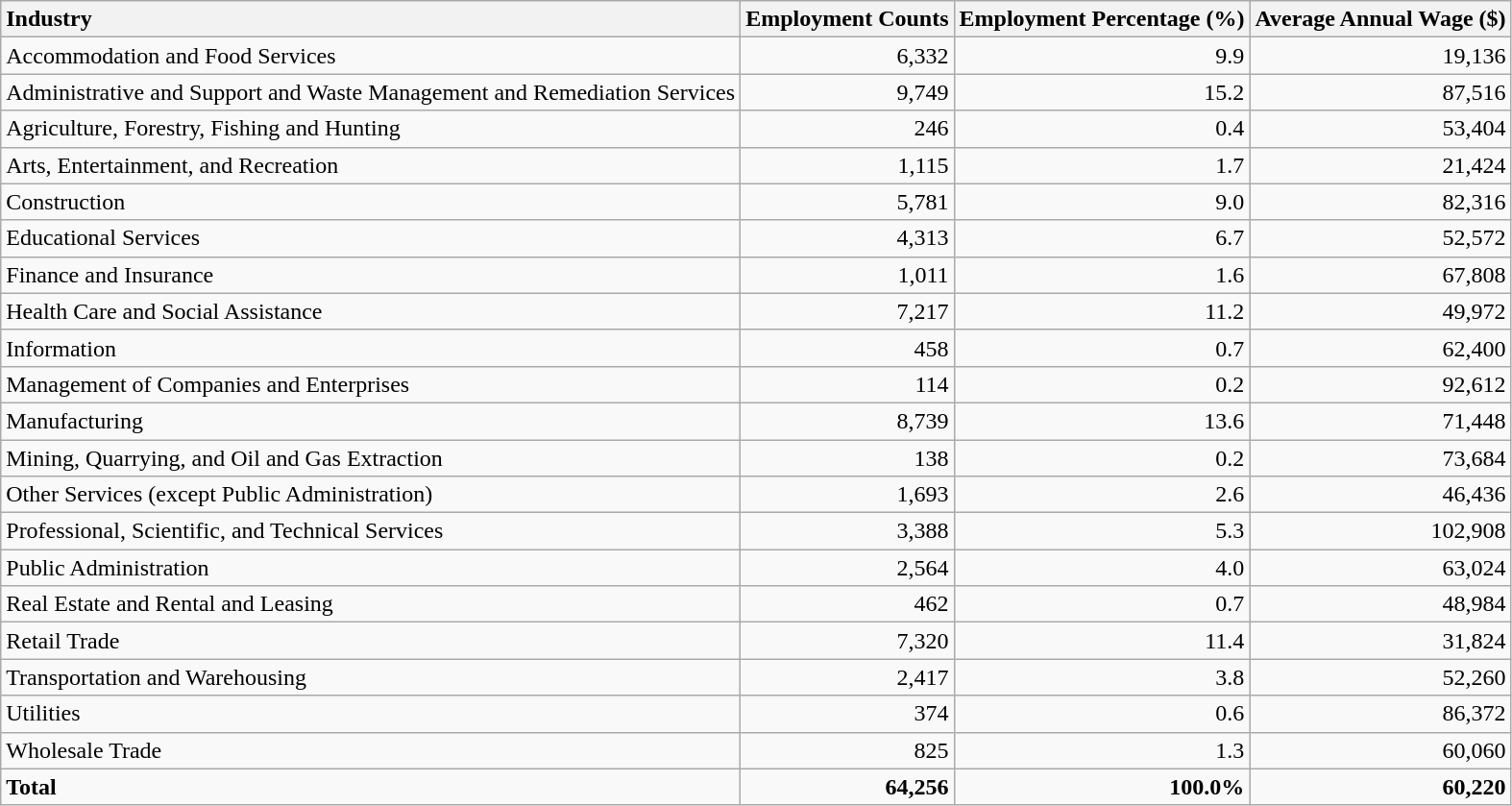<table class="wikitable sortable">
<tr>
<th style="text-align:left;">Industry</th>
<th style="text-align:right;">Employment Counts</th>
<th style="text-align:right;">Employment Percentage (%)</th>
<th style="text-align:right;">Average Annual Wage ($)</th>
</tr>
<tr>
<td style="text-align:left;">Accommodation and Food Services</td>
<td style="text-align:right;">6,332</td>
<td style="text-align:right;">9.9</td>
<td style="text-align:right;">19,136</td>
</tr>
<tr>
<td style="text-align:left;">Administrative and Support and Waste Management and Remediation Services</td>
<td style="text-align:right;">9,749</td>
<td style="text-align:right;">15.2</td>
<td style="text-align:right;">87,516</td>
</tr>
<tr>
<td style="text-align:left;">Agriculture, Forestry, Fishing and Hunting</td>
<td style="text-align:right;">246</td>
<td style="text-align:right;">0.4</td>
<td style="text-align:right;">53,404</td>
</tr>
<tr>
<td style="text-align:left;">Arts, Entertainment, and Recreation</td>
<td style="text-align:right;">1,115</td>
<td style="text-align:right;">1.7</td>
<td style="text-align:right;">21,424</td>
</tr>
<tr>
<td style="text-align:left;">Construction</td>
<td style="text-align:right;">5,781</td>
<td style="text-align:right;">9.0</td>
<td style="text-align:right;">82,316</td>
</tr>
<tr>
<td style="text-align:left;">Educational Services</td>
<td style="text-align:right;">4,313</td>
<td style="text-align:right;">6.7</td>
<td style="text-align:right;">52,572</td>
</tr>
<tr>
<td style="text-align:left;">Finance and Insurance</td>
<td style="text-align:right;">1,011</td>
<td style="text-align:right;">1.6</td>
<td style="text-align:right;">67,808</td>
</tr>
<tr>
<td style="text-align:left;">Health Care and Social Assistance</td>
<td style="text-align:right;">7,217</td>
<td style="text-align:right;">11.2</td>
<td style="text-align:right;">49,972</td>
</tr>
<tr>
<td style="text-align:left;">Information</td>
<td style="text-align:right;">458</td>
<td style="text-align:right;">0.7</td>
<td style="text-align:right;">62,400</td>
</tr>
<tr>
<td style="text-align:left;">Management of Companies and Enterprises</td>
<td style="text-align:right;">114</td>
<td style="text-align:right;">0.2</td>
<td style="text-align:right;">92,612</td>
</tr>
<tr>
<td style="text-align:left;">Manufacturing</td>
<td style="text-align:right;">8,739</td>
<td style="text-align:right;">13.6</td>
<td style="text-align:right;">71,448</td>
</tr>
<tr>
<td style="text-align:left;">Mining, Quarrying, and Oil and Gas Extraction</td>
<td style="text-align:right;">138</td>
<td style="text-align:right;">0.2</td>
<td style="text-align:right;">73,684</td>
</tr>
<tr>
<td style="text-align:left;">Other Services (except Public Administration)</td>
<td style="text-align:right;">1,693</td>
<td style="text-align:right;">2.6</td>
<td style="text-align:right;">46,436</td>
</tr>
<tr>
<td style="text-align:left;">Professional, Scientific, and Technical Services</td>
<td style="text-align:right;">3,388</td>
<td style="text-align:right;">5.3</td>
<td style="text-align:right;">102,908</td>
</tr>
<tr>
<td style="text-align:left;">Public Administration</td>
<td style="text-align:right;">2,564</td>
<td style="text-align:right;">4.0</td>
<td style="text-align:right;">63,024</td>
</tr>
<tr>
<td style="text-align:left;">Real Estate and Rental and Leasing</td>
<td style="text-align:right;">462</td>
<td style="text-align:right;">0.7</td>
<td style="text-align:right;">48,984</td>
</tr>
<tr>
<td style="text-align:left;">Retail Trade</td>
<td style="text-align:right;">7,320</td>
<td style="text-align:right;">11.4</td>
<td style="text-align:right;">31,824</td>
</tr>
<tr>
<td style="text-align:left;">Transportation and Warehousing</td>
<td style="text-align:right;">2,417</td>
<td style="text-align:right;">3.8</td>
<td style="text-align:right;">52,260</td>
</tr>
<tr>
<td style="text-align:left;">Utilities</td>
<td style="text-align:right;">374</td>
<td style="text-align:right;">0.6</td>
<td style="text-align:right;">86,372</td>
</tr>
<tr>
<td style="text-align:left;">Wholesale Trade</td>
<td style="text-align:right;">825</td>
<td style="text-align:right;">1.3</td>
<td style="text-align:right;">60,060</td>
</tr>
<tr>
<td style="text-align:left; font-weight:bold;"><strong>Total</strong></td>
<td style="text-align:right; font-weight:bold;"><strong>64,256</strong></td>
<td style="text-align:right; font-weight:bold;"><strong>100.0%</strong></td>
<td style="text-align:right; font-weight:bold;"><strong>60,220</strong></td>
</tr>
</table>
